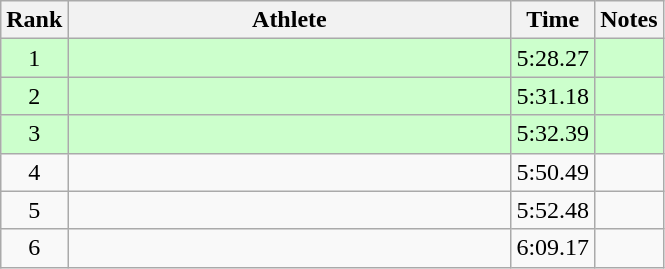<table class="wikitable" style="text-align:center">
<tr>
<th>Rank</th>
<th Style="width:18em">Athlete</th>
<th>Time</th>
<th>Notes</th>
</tr>
<tr style="background:#cfc">
<td>1</td>
<td style="text-align:left"></td>
<td>5:28.27</td>
<td></td>
</tr>
<tr style="background:#cfc">
<td>2</td>
<td style="text-align:left"></td>
<td>5:31.18</td>
<td></td>
</tr>
<tr style="background:#cfc">
<td>3</td>
<td style="text-align:left"></td>
<td>5:32.39</td>
<td></td>
</tr>
<tr>
<td>4</td>
<td style="text-align:left"></td>
<td>5:50.49</td>
<td></td>
</tr>
<tr>
<td>5</td>
<td style="text-align:left"></td>
<td>5:52.48</td>
<td></td>
</tr>
<tr>
<td>6</td>
<td style="text-align:left"></td>
<td>6:09.17</td>
<td></td>
</tr>
</table>
